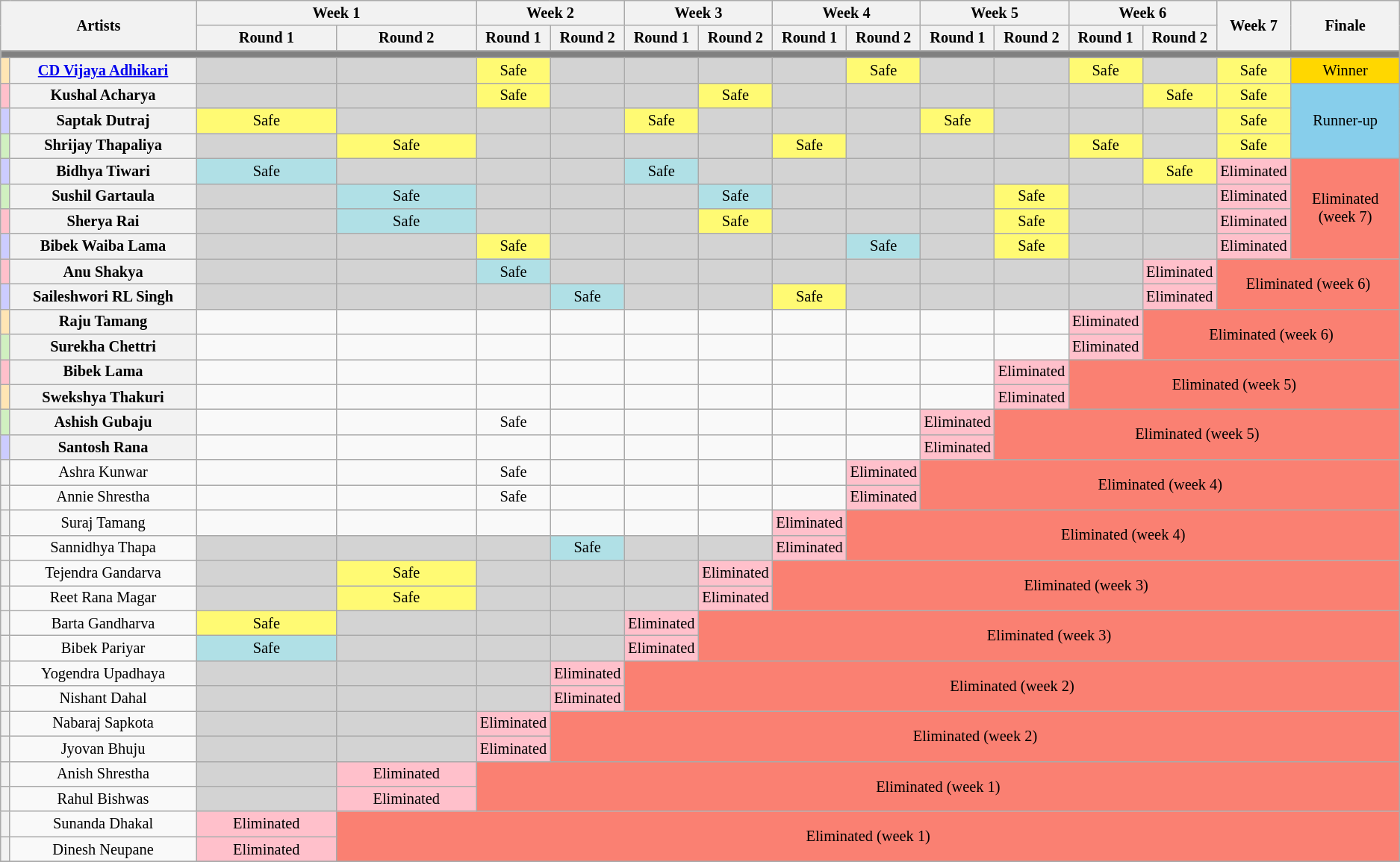<table class="wikitable plainrowheaders" style="text-align:center; font-size:85%">
<tr>
<th colspan="2" rowspan="2" style="width:14%;">Artists</th>
<th colspan="2" scope="col" style="width:20%;">Week 1</th>
<th colspan="2" scope="col">Week 2</th>
<th colspan="2" scope="col">Week 3</th>
<th colspan="2" scope="col">Week 4</th>
<th colspan="2" scope="col">Week 5</th>
<th colspan="2" scope="col">Week 6</th>
<th rowspan="2">Week 7</th>
<th rowspan="2">Finale</th>
</tr>
<tr>
<th scope="col">Round 1</th>
<th scope="col">Round 2</th>
<th scope="col">Round 1</th>
<th scope="col">Round 2</th>
<th scope="col">Round 1</th>
<th scope="col">Round 2</th>
<th scope="col">Round 1</th>
<th scope="col">Round 2</th>
<th scope="col">Round 1</th>
<th scope="col">Round 2</th>
<th scope="col">Round 1</th>
<th scope="col">Round 2</th>
</tr>
<tr>
<th colspan="20" style="background:gray;"></th>
</tr>
<tr>
<th style="background:#ffe5b4;"></th>
<th><a href='#'>CD Vijaya Adhikari</a></th>
<td style="background:lightgray;"></td>
<td style="background:lightgray;"></td>
<td style="background:#fffa73;">Safe</td>
<td style="background:lightgray;"></td>
<td style="background:lightgray;"></td>
<td style="background:lightgray;"></td>
<td style="background:lightgray;"></td>
<td style="background:#fffa73;">Safe</td>
<td style="background:lightgray;"></td>
<td style="background:lightgray;"></td>
<td style="background:#fffa73;">Safe</td>
<td style="background:lightgray;"></td>
<td style="background:#fffa73;">Safe</td>
<td style="background:gold;">Winner</td>
</tr>
<tr>
<th style="background:pink;"></th>
<th>Kushal Acharya</th>
<td style="background:lightgray;"></td>
<td style="background:lightgray;"></td>
<td style="background:#fffa73;">Safe</td>
<td style="background:lightgray;"></td>
<td style="background:lightgray;"></td>
<td style="background:#fffa73;">Safe</td>
<td style="background:lightgray;"></td>
<td style="background:lightgray;"></td>
<td style="background:lightgray;"></td>
<td style="background:lightgray;"></td>
<td style="background:lightgray;"></td>
<td style="background:#fffa73;">Safe</td>
<td style="background:#fffa73;">Safe</td>
<td rowspan="3" style="background:#87ceeb;">Runner-up</td>
</tr>
<tr>
<th style="background:#ccf;"></th>
<th>Saptak Dutraj</th>
<td style="background:#fffa73;">Safe</td>
<td style="background:lightgray;"></td>
<td style="background:lightgray;"></td>
<td style="background:lightgray;"></td>
<td style="background:#fffa73;">Safe</td>
<td style="background:lightgray;"></td>
<td style="background:lightgray;"></td>
<td style="background:lightgray;"></td>
<td style="background:#fffa73;">Safe</td>
<td style="background:lightgray;"></td>
<td style="background:lightgray;"></td>
<td style="background:lightgray;"></td>
<td style="background:#fffa73;">Safe</td>
</tr>
<tr>
<th style="background:#d0f0c0;"></th>
<th>Shrijay Thapaliya</th>
<td style="background:lightgray;"></td>
<td style="background:#fffa73;">Safe</td>
<td style="background:lightgray;"></td>
<td style="background:lightgray;"></td>
<td style="background:lightgray;"></td>
<td style="background:lightgray;"></td>
<td style="background:#fffa73;">Safe</td>
<td style="background:lightgray;"></td>
<td style="background:lightgray;"></td>
<td style="background:lightgray;"></td>
<td style="background:#fffa73;">Safe</td>
<td style="background:lightgray;"></td>
<td style="background:#fffa73;">Safe</td>
</tr>
<tr>
<td style="background:#ccf;"></td>
<th>Bidhya Tiwari</th>
<td style="background:#b0e0e6;">Safe</td>
<td style="background:lightgray;"></td>
<td style="background:lightgray;"></td>
<td style="background:lightgray;"></td>
<td style="background:#b0e0e6;">Safe</td>
<td style="background:lightgray;"></td>
<td style="background:lightgray;"></td>
<td style="background:lightgray;"></td>
<td style="background:lightgray;"></td>
<td style="background:lightgray;"></td>
<td style="background:lightgray;"></td>
<td style="background:#fffa73;">Safe</td>
<td style="background:pink">Eliminated</td>
<td rowspan="4" style="background:salmon">Eliminated (week 7)</td>
</tr>
<tr>
<td bgcolor="#d0f0c0"></td>
<th>Sushil Gartaula</th>
<td style="background:lightgray;"></td>
<td style="background:#b0e0e6;">Safe</td>
<td style="background:lightgray;"></td>
<td style="background:lightgray;"></td>
<td style="background:lightgray;"></td>
<td style="background:#b0e0e6;">Safe</td>
<td style="background:lightgray;"></td>
<td style="background:lightgray;"></td>
<td style="background:lightgray;"></td>
<td style="background:#fffa73;">Safe</td>
<td style="background:lightgray;"></td>
<td style="background:lightgray;"></td>
<td style="background:pink">Eliminated</td>
</tr>
<tr>
<th style="background:pink;"></th>
<th>Sherya Rai</th>
<td style="background:lightgray;"></td>
<td style="background:#b0e0e6;">Safe</td>
<td style="background:lightgray;"></td>
<td style="background:lightgray;"></td>
<td style="background:lightgray;"></td>
<td style="background:#fffa73;">Safe</td>
<td style="background:lightgray;"></td>
<td style="background:lightgray;"></td>
<td style="background:lightgray;"></td>
<td style="background:#fffa73;">Safe</td>
<td style="background:lightgray;"></td>
<td style="background:lightgray;"></td>
<td style="background:pink">Eliminated</td>
</tr>
<tr>
<th style="background:#ccf;"></th>
<th>Bibek Waiba Lama</th>
<td style="background:lightgray;"></td>
<td style="background:lightgray;"></td>
<td style="background:#fffa73;">Safe</td>
<td style="background:lightgray;"></td>
<td style="background:lightgray;"></td>
<td style="background:lightgray;"></td>
<td style="background:lightgray;"></td>
<td style="background:#b0e0e6;">Safe</td>
<td style="background:lightgray;"></td>
<td style="background:#fffa73;">Safe</td>
<td style="background:lightgray;"></td>
<td style="background:lightgray;"></td>
<td style="background:pink">Eliminated</td>
</tr>
<tr>
<th style="background:pink;"></th>
<th>Anu Shakya</th>
<td style="background:lightgray;"></td>
<td style="background:lightgray;"></td>
<td style="background:#b0e0e6;">Safe</td>
<td style="background:lightgray;"></td>
<td style="background:lightgray;"></td>
<td style="background:lightgray;"></td>
<td style="background:lightgray;"></td>
<td style="background:lightgray;"></td>
<td style="background:lightgray;"></td>
<td style="background:lightgray;"></td>
<td style="background:lightgray;"></td>
<td style="background:pink">Eliminated</td>
<td colspan="2" rowspan="2" style="background:salmon">Eliminated (week 6)</td>
</tr>
<tr>
<th style="background:#ccf;"></th>
<th>Saileshwori RL Singh</th>
<td style="background:lightgray;"></td>
<td style="background:lightgray;"></td>
<td style="background:lightgray;"></td>
<td style="background:#b0e0e6;">Safe</td>
<td style="background:lightgray;"></td>
<td style="background:lightgray;"></td>
<td style="background:#fffa73;">Safe</td>
<td style="background:lightgray;"></td>
<td style="background:lightgray;"></td>
<td style="background:lightgray;"></td>
<td style="background:lightgray;"></td>
<td style="background:pink">Eliminated</td>
</tr>
<tr>
<th style="background:#ffe5b4;"></th>
<th scope="col">Raju Tamang</th>
<td></td>
<td></td>
<td></td>
<td></td>
<td></td>
<td></td>
<td></td>
<td></td>
<td></td>
<td></td>
<td style="background:pink">Eliminated</td>
<td colspan="3" rowspan="2" style="background:salmon">Eliminated (week 6)</td>
</tr>
<tr>
<th style="background:#d0f0c0;"></th>
<th>Surekha Chettri</th>
<td></td>
<td></td>
<td></td>
<td></td>
<td></td>
<td></td>
<td></td>
<td></td>
<td></td>
<td></td>
<td style="background:pink">Eliminated</td>
</tr>
<tr>
<th style="background:pink;"></th>
<th>Bibek Lama</th>
<td></td>
<td></td>
<td></td>
<td></td>
<td></td>
<td></td>
<td></td>
<td></td>
<td></td>
<td style="background:pink">Eliminated</td>
<td colspan="4" rowspan="2" style="background:salmon">Eliminated (week 5)</td>
</tr>
<tr>
<th style="background:#ffe5b4;"></th>
<th>Swekshya Thakuri</th>
<td></td>
<td></td>
<td></td>
<td></td>
<td></td>
<td></td>
<td></td>
<td></td>
<td></td>
<td style="background:pink">Eliminated</td>
</tr>
<tr>
<th style="background:#d0f0c0;"></th>
<th>Ashish Gubaju</th>
<td></td>
<td></td>
<td>Safe</td>
<td></td>
<td></td>
<td></td>
<td></td>
<td></td>
<td style="background:pink">Eliminated</td>
<td colspan="5" rowspan="2" style="background:salmon">Eliminated (week 5)</td>
</tr>
<tr>
<th style="background:#ccf;"></th>
<th>Santosh Rana</th>
<td></td>
<td></td>
<td></td>
<td></td>
<td></td>
<td></td>
<td></td>
<td></td>
<td style="background:pink">Eliminated</td>
</tr>
<tr>
<th></th>
<td>Ashra Kunwar</td>
<td></td>
<td></td>
<td>Safe</td>
<td></td>
<td></td>
<td></td>
<td></td>
<td style="background:pink">Eliminated</td>
<td colspan="6" rowspan="2" style="background:salmon">Eliminated (week 4)</td>
</tr>
<tr>
<th></th>
<td>Annie Shrestha</td>
<td></td>
<td></td>
<td>Safe</td>
<td></td>
<td></td>
<td></td>
<td></td>
<td style="background:pink">Eliminated</td>
</tr>
<tr>
<th></th>
<td>Suraj Tamang</td>
<td></td>
<td></td>
<td></td>
<td></td>
<td></td>
<td></td>
<td style="background:pink">Eliminated</td>
<td colspan="7" rowspan="2" style="background:salmon">Eliminated (week 4)</td>
</tr>
<tr>
<th></th>
<td>Sannidhya Thapa</td>
<td style="background:lightgray;"></td>
<td style="background:lightgray;"></td>
<td style="background:lightgray;"></td>
<td style="background:#b0e0e6;">Safe</td>
<td style="background:lightgray;"></td>
<td style="background:lightgray;"></td>
<td style="background:pink">Eliminated</td>
</tr>
<tr>
<th></th>
<td>Tejendra Gandarva</td>
<td style="background:lightgray;"></td>
<td style="background:#fffa73;">Safe</td>
<td style="background:lightgray;"></td>
<td style="background:lightgray;"></td>
<td style="background:lightgray;"></td>
<td style="background:pink">Eliminated</td>
<td colspan="8" rowspan="2" style="background:salmon">Eliminated (week 3)</td>
</tr>
<tr>
<th></th>
<td>Reet Rana Magar</td>
<td style="background:lightgray;"></td>
<td style="background:#fffa73;">Safe</td>
<td style="background:lightgray;"></td>
<td style="background:lightgray;"></td>
<td style="background:lightgray;"></td>
<td style="background:pink">Eliminated</td>
</tr>
<tr>
<th></th>
<td>Barta Gandharva</td>
<td style="background:#fffa73">Safe</td>
<td style="background:lightgray"></td>
<td style="background:lightgray"></td>
<td style="background:lightgray"></td>
<td style="background:pink">Eliminated</td>
<td colspan="9" rowspan="2" style="background:salmon">Eliminated (week 3)</td>
</tr>
<tr>
<th></th>
<td>Bibek Pariyar</td>
<td style="background:#b0e0e6">Safe</td>
<td style="background:lightgray"></td>
<td style="background:lightgray"></td>
<td style="background:lightgray"></td>
<td style="background:pink">Eliminated</td>
</tr>
<tr>
<th></th>
<td>Yogendra Upadhaya</td>
<td style="background:lightgray"></td>
<td style="background:lightgray"></td>
<td style="background:lightgray"></td>
<td style="background:pink">Eliminated</td>
<td colspan="10" rowspan="2" style="background:salmon">Eliminated (week 2)</td>
</tr>
<tr>
<th></th>
<td>Nishant Dahal</td>
<td style="background:lightgray"></td>
<td style="background:lightgray"></td>
<td style="background:lightgray"></td>
<td style="background:pink">Eliminated</td>
</tr>
<tr>
<th></th>
<td>Nabaraj Sapkota</td>
<td style="background:lightgray"></td>
<td style="background:lightgray"></td>
<td style="background:pink">Eliminated</td>
<td colspan="11" rowspan="2" style="background:salmon">Eliminated (week 2)</td>
</tr>
<tr>
<th></th>
<td>Jyovan Bhuju</td>
<td style="background:lightgray"></td>
<td style="background:lightgray"></td>
<td style="background:pink">Eliminated</td>
</tr>
<tr>
<th></th>
<td>Anish Shrestha</td>
<td style="background:lightgray"></td>
<td style="background:pink">Eliminated</td>
<td colspan="12" rowspan="2" style="background:salmon">Eliminated (week 1)</td>
</tr>
<tr>
<th></th>
<td>Rahul Bishwas</td>
<td style="background:lightgray;"></td>
<td style="background:pink">Eliminated</td>
</tr>
<tr>
<th></th>
<td>Sunanda Dhakal</td>
<td style="background:pink">Eliminated</td>
<td colspan="13" rowspan="2" style="background:salmon">Eliminated (week 1)</td>
</tr>
<tr>
<th></th>
<td>Dinesh Neupane</td>
<td style="background:pink">Eliminated</td>
</tr>
<tr>
</tr>
</table>
